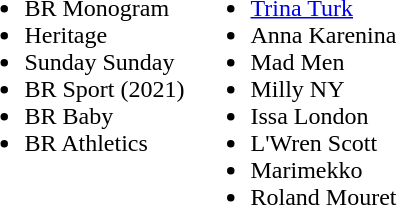<table>
<tr>
<td valign="top"><br><ul><li>BR Monogram</li><li>Heritage</li><li>Sunday Sunday</li><li>BR Sport (2021)</li><li>BR Baby</li><li>BR Athletics</li></ul></td>
<td valign="top"><br><ul><li><a href='#'>Trina Turk</a></li><li>Anna Karenina</li><li>Mad Men</li><li>Milly NY</li><li>Issa London</li><li>L'Wren Scott</li><li>Marimekko</li><li>Roland Mouret</li></ul></td>
</tr>
</table>
